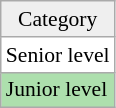<table class=wikitable style=font-size:90%;>
<tr align=center>
<td style="background:#efefef;">Category</td>
</tr>
<tr style="background:white;">
<td>Senior level</td>
</tr>
<tr style="background:#addfad;">
<td>Junior level</td>
</tr>
</table>
